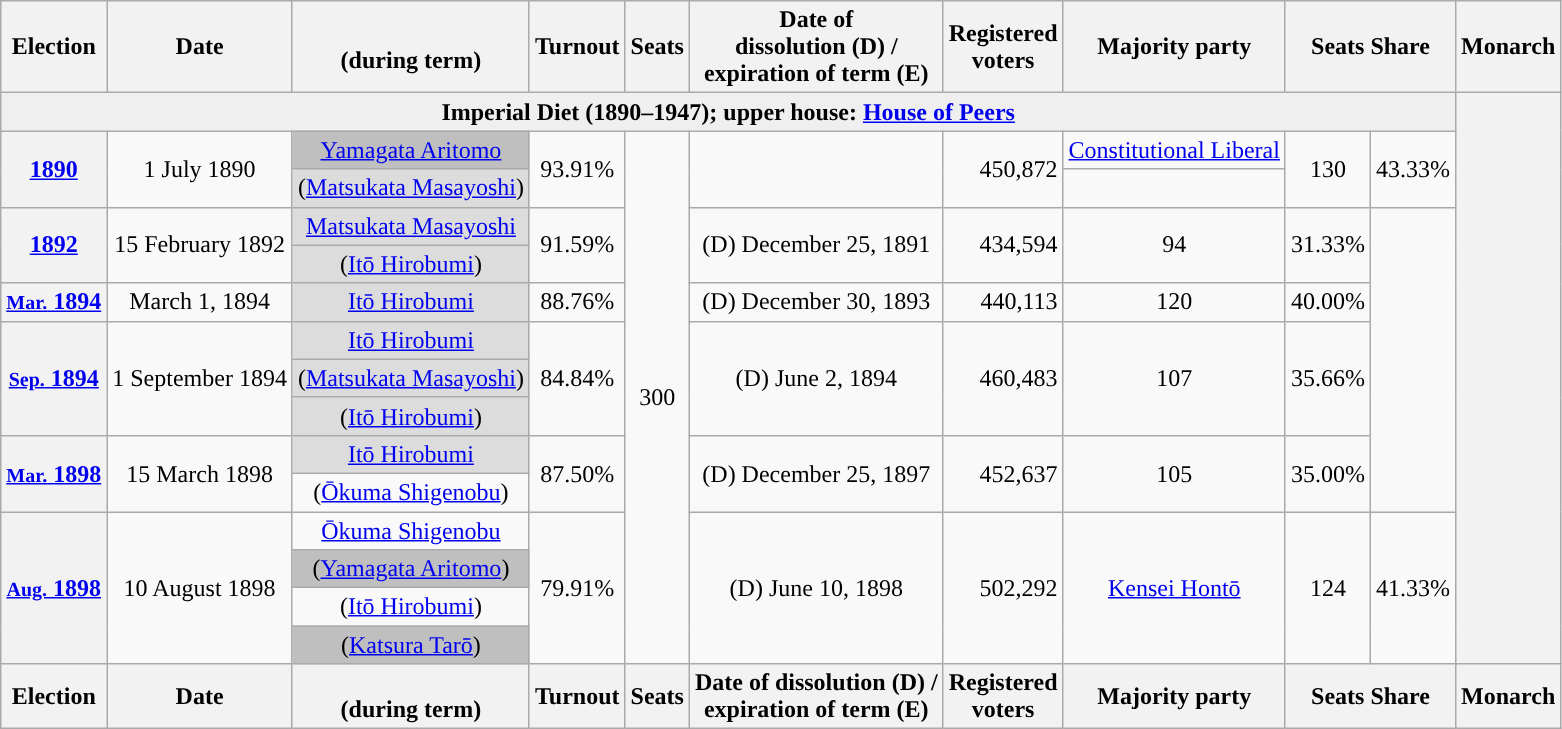<table class="wikitable plainrowheaders" style="text-align:center">
<tr>
<th>Election</th>
<th>Date</th>
<th><br>(during term)</th>
<th>Turnout</th>
<th>Seats</th>
<th>Date of<br>dissolution (D) /<br>expiration of term (E)</th>
<th>Registered<br>voters</th>
<th>Majority party</th>
<th colspan=2>Seats Share</th>
<th>Monarch<br></th>
</tr>
<tr>
<td align="center" style="background:#efefef;" colspan="10"><strong>Imperial Diet (1890–1947); upper house: <a href='#'>House of Peers</a></strong></td>
<th rowspan=15 style="font-weight:normal"><strong></strong><br><div></div></th>
</tr>
<tr>
<th rowspan=2><a href='#'>1890</a></th>
<td rowspan=2>1 July 1890</td>
<td bgcolor="#bfbfbf"><a href='#'>Yamagata Aritomo</a></td>
<td rowspan=2>93.91%</td>
<td rowspan="14">300</td>
<td rowspan=2></td>
<td rowspan=2 align="right">450,872</td>
<td bgcolor=><a href='#'>Constitutional Liberal</a></td>
<td rowspan=2 bgcolor=>130</td>
<td rowspan=2 bgcolor=>43.33%</td>
</tr>
<tr>
<td bgcolor="Gainsboro">(<a href='#'>Matsukata Masayoshi</a>)</td>
</tr>
<tr>
<th rowspan=2><a href='#'>1892</a></th>
<td rowspan=2>15 February 1892</td>
<td bgcolor="Gainsboro"><a href='#'>Matsukata Masayoshi</a></td>
<td rowspan=2>91.59%</td>
<td rowspan=2>(D) December 25, 1891</td>
<td rowspan=2 align="right">434,594</td>
<td rowspan=2 bgcolor=>94</td>
<td rowspan=2 bgcolor=>31.33%</td>
</tr>
<tr>
<td bgcolor="Gainsboro">(<a href='#'>Itō Hirobumi</a>)</td>
</tr>
<tr>
<th><a href='#'><small>Mar.</small> 1894</a></th>
<td>March 1, 1894</td>
<td bgcolor="Gainsboro"><a href='#'>Itō Hirobumi</a></td>
<td>88.76%</td>
<td>(D) December 30, 1893</td>
<td align="right">440,113</td>
<td bgcolor=>120</td>
<td bgcolor=>40.00%</td>
</tr>
<tr>
<th rowspan=3><a href='#'><small>Sep.</small> 1894</a></th>
<td rowspan=3>1 September 1894</td>
<td bgcolor="Gainsboro"><a href='#'>Itō Hirobumi</a></td>
<td rowspan=3>84.84%</td>
<td rowspan=3>(D) June 2, 1894</td>
<td rowspan=3 align="right">460,483</td>
<td rowspan=3 bgcolor=>107</td>
<td rowspan=3 bgcolor=>35.66%</td>
</tr>
<tr>
<td bgcolor="Gainsboro">(<a href='#'>Matsukata Masayoshi</a>)</td>
</tr>
<tr>
<td bgcolor="Gainsboro">(<a href='#'>Itō Hirobumi</a>)</td>
</tr>
<tr>
<th rowspan=2><a href='#'><small>Mar.</small> 1898</a></th>
<td rowspan=2>15 March 1898</td>
<td bgcolor="Gainsboro"><a href='#'>Itō Hirobumi</a></td>
<td rowspan=2>87.50%</td>
<td rowspan=2>(D) December 25, 1897</td>
<td rowspan=2 align="right">452,637</td>
<td rowspan=2 bgcolor=>105</td>
<td rowspan=2 bgcolor=>35.00%</td>
</tr>
<tr>
<td bgcolor=>(<a href='#'>Ōkuma Shigenobu</a>)</td>
</tr>
<tr>
<th rowspan=4><a href='#'><small>Aug.</small> 1898</a></th>
<td rowspan=4>10 August 1898</td>
<td bgcolor=><a href='#'>Ōkuma Shigenobu</a></td>
<td rowspan=4>79.91%</td>
<td rowspan=4>(D) June 10, 1898</td>
<td rowspan=4 align="right">502,292</td>
<td rowspan=4 bgcolor=><a href='#'>Kensei Hontō</a></td>
<td rowspan=4 bgcolor=>124</td>
<td rowspan=4 bgcolor=>41.33%</td>
</tr>
<tr>
<td bgcolor="#bfbfbf">(<a href='#'>Yamagata Aritomo</a>)</td>
</tr>
<tr>
<td>(<a href='#'>Itō Hirobumi</a>)</td>
</tr>
<tr>
<td bgcolor="#bfbfbf">(<a href='#'>Katsura Tarō</a>)</td>
</tr>
<tr>
<th>Election</th>
<th>Date</th>
<th><br>(during term)</th>
<th>Turnout</th>
<th>Seats</th>
<th>Date of dissolution (D) /<br>expiration of term (E)</th>
<th>Registered<br>voters</th>
<th>Majority party</th>
<th colspan=2>Seats Share</th>
<th>Monarch<br></th>
</tr>
</table>
